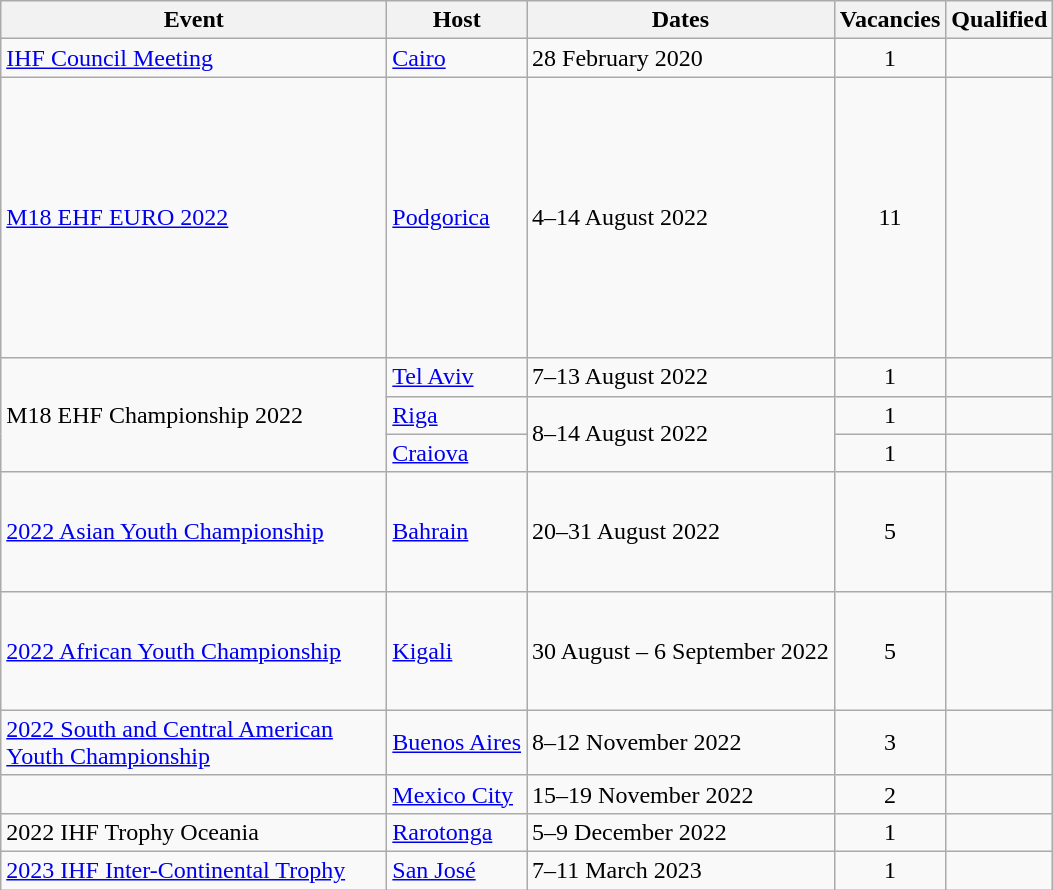<table class="wikitable">
<tr>
<th width=250>Event</th>
<th>Host</th>
<th>Dates</th>
<th>Vacancies</th>
<th>Qualified</th>
</tr>
<tr>
<td><a href='#'>IHF Council Meeting</a></td>
<td> <a href='#'>Cairo</a></td>
<td>28 February 2020</td>
<td align=center>1</td>
<td></td>
</tr>
<tr>
<td><a href='#'>M18 EHF EURO 2022</a></td>
<td> <a href='#'>Podgorica</a></td>
<td>4–14 August 2022</td>
<td align=center>11</td>
<td><br><br><br><br><br><br><br><br><br><br></td>
</tr>
<tr>
<td rowspan=3>M18 EHF Championship 2022</td>
<td> <a href='#'>Tel Aviv</a></td>
<td>7–13 August 2022</td>
<td align=center>1</td>
<td></td>
</tr>
<tr>
<td> <a href='#'>Riga</a></td>
<td rowspan=2>8–14 August 2022</td>
<td align=center>1</td>
<td></td>
</tr>
<tr>
<td> <a href='#'>Craiova</a></td>
<td align=center>1</td>
<td></td>
</tr>
<tr>
<td><a href='#'>2022 Asian Youth Championship</a></td>
<td> <a href='#'>Bahrain</a></td>
<td>20–31 August 2022</td>
<td align=center>5</td>
<td><br><br><br><br></td>
</tr>
<tr>
<td><a href='#'>2022 African Youth Championship</a></td>
<td> <a href='#'>Kigali</a></td>
<td>30 August – 6 September 2022</td>
<td align=center>5</td>
<td><br><br><br><br></td>
</tr>
<tr>
<td><a href='#'>2022 South and Central American Youth Championship</a></td>
<td> <a href='#'>Buenos Aires</a></td>
<td>8–12 November 2022</td>
<td align=center>3</td>
<td><br><br></td>
</tr>
<tr>
<td><a href='#'></a></td>
<td> <a href='#'>Mexico City</a></td>
<td>15–19 November 2022</td>
<td align=center>2</td>
<td><br></td>
</tr>
<tr>
<td>2022 IHF Trophy Oceania</td>
<td> <a href='#'>Rarotonga</a></td>
<td>5–9 December 2022</td>
<td align=center>1</td>
<td></td>
</tr>
<tr>
<td><a href='#'>2023 IHF Inter-Continental Trophy</a></td>
<td> <a href='#'>San José</a></td>
<td>7–11 March 2023</td>
<td align=center>1</td>
<td></td>
</tr>
</table>
